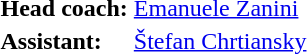<table>
<tr>
<td><strong>Head coach:</strong></td>
<td><a href='#'>Emanuele Zanini</a></td>
</tr>
<tr>
<td><strong>Assistant:</strong></td>
<td><a href='#'>Štefan Chrtiansky</a></td>
</tr>
</table>
